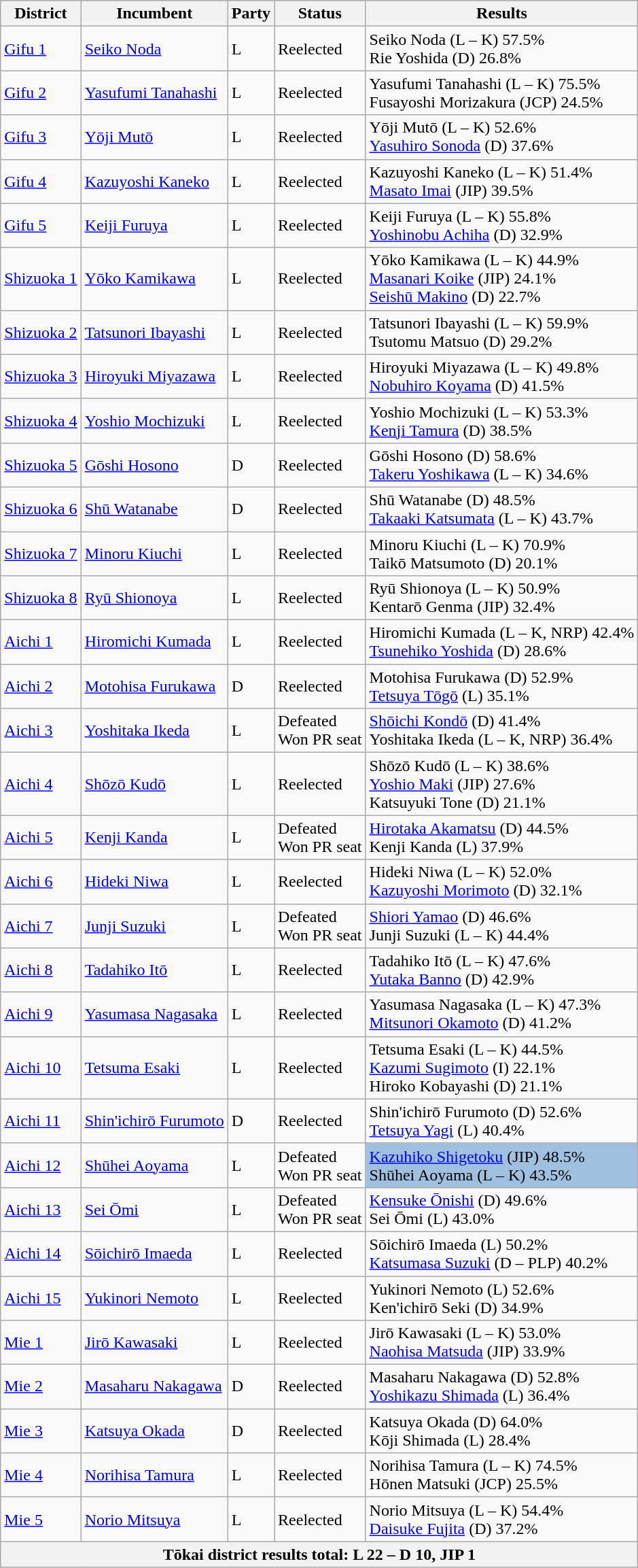<table class="wikitable">
<tr>
<th>District</th>
<th>Incumbent</th>
<th>Party</th>
<th>Status</th>
<th>Results</th>
</tr>
<tr>
<td><a href='#'>Gifu 1</a></td>
<td><a href='#'>Seiko Noda</a></td>
<td>L</td>
<td>Reelected</td>
<td>Seiko Noda (L – K) 57.5%<br>Rie Yoshida (D) 26.8%</td>
</tr>
<tr>
<td><a href='#'>Gifu 2</a></td>
<td><a href='#'>Yasufumi Tanahashi</a></td>
<td>L</td>
<td>Reelected</td>
<td>Yasufumi Tanahashi (L – K) 75.5%<br>Fusayoshi Morizakura (JCP) 24.5%</td>
</tr>
<tr>
<td><a href='#'>Gifu 3</a></td>
<td><a href='#'>Yōji Mutō</a></td>
<td>L</td>
<td>Reelected</td>
<td>Yōji Mutō (L – K) 52.6%<br><a href='#'>Yasuhiro Sonoda</a> (D) 37.6%</td>
</tr>
<tr>
<td><a href='#'>Gifu 4</a></td>
<td><a href='#'>Kazuyoshi Kaneko</a></td>
<td>L</td>
<td>Reelected</td>
<td>Kazuyoshi Kaneko (L – K) 51.4%<br><a href='#'>Masato Imai</a> (JIP) 39.5%</td>
</tr>
<tr>
<td><a href='#'>Gifu 5</a></td>
<td><a href='#'>Keiji Furuya</a></td>
<td>L</td>
<td>Reelected</td>
<td>Keiji Furuya (L – K) 55.8%<br><a href='#'>Yoshinobu Achiha</a> (D) 32.9%</td>
</tr>
<tr>
<td><a href='#'>Shizuoka 1</a></td>
<td><a href='#'>Yōko Kamikawa</a></td>
<td>L</td>
<td>Reelected</td>
<td>Yōko Kamikawa (L – K) 44.9%<br><a href='#'>Masanari Koike</a> (JIP) 24.1%<br><a href='#'>Seishū Makino</a> (D) 22.7%</td>
</tr>
<tr>
<td><a href='#'>Shizuoka 2</a></td>
<td><a href='#'>Tatsunori Ibayashi</a></td>
<td>L</td>
<td>Reelected</td>
<td>Tatsunori Ibayashi (L – K) 59.9%<br>Tsutomu Matsuo (D) 29.2%</td>
</tr>
<tr>
<td><a href='#'>Shizuoka 3</a></td>
<td><a href='#'>Hiroyuki Miyazawa</a></td>
<td>L</td>
<td>Reelected</td>
<td>Hiroyuki Miyazawa (L – K) 49.8%<br><a href='#'>Nobuhiro Koyama</a> (D) 41.5%</td>
</tr>
<tr>
<td><a href='#'>Shizuoka 4</a></td>
<td><a href='#'>Yoshio Mochizuki</a></td>
<td>L</td>
<td>Reelected</td>
<td>Yoshio Mochizuki (L – K) 53.3%<br><a href='#'>Kenji Tamura</a> (D) 38.5%</td>
</tr>
<tr>
<td><a href='#'>Shizuoka 5</a></td>
<td><a href='#'>Gōshi Hosono</a></td>
<td>D</td>
<td>Reelected</td>
<td>Gōshi Hosono (D) 58.6%<br><a href='#'>Takeru Yoshikawa</a> (L – K) 34.6%</td>
</tr>
<tr>
<td><a href='#'>Shizuoka 6</a></td>
<td><a href='#'>Shū Watanabe</a></td>
<td>D</td>
<td>Reelected</td>
<td>Shū Watanabe (D) 48.5%<br><a href='#'>Takaaki Katsumata</a> (L – K) 43.7%</td>
</tr>
<tr>
<td><a href='#'>Shizuoka 7</a></td>
<td><a href='#'>Minoru Kiuchi</a></td>
<td>L</td>
<td>Reelected</td>
<td>Minoru Kiuchi (L – K) 70.9%<br>Taikō Matsumoto (D) 20.1%</td>
</tr>
<tr>
<td><a href='#'>Shizuoka 8</a></td>
<td><a href='#'>Ryū Shionoya</a></td>
<td>L</td>
<td>Reelected</td>
<td>Ryū Shionoya (L – K) 50.9%<br>Kentarō Genma (JIP) 32.4%</td>
</tr>
<tr>
<td><a href='#'>Aichi 1</a></td>
<td><a href='#'>Hiromichi Kumada</a></td>
<td>L</td>
<td>Reelected</td>
<td>Hiromichi Kumada (L – K, NRP) 42.4%<br><a href='#'>Tsunehiko Yoshida</a> (D) 28.6%</td>
</tr>
<tr>
<td><a href='#'>Aichi 2</a></td>
<td><a href='#'>Motohisa Furukawa</a></td>
<td>D</td>
<td>Reelected</td>
<td>Motohisa Furukawa (D) 52.9%<br><a href='#'>Tetsuya Tōgō</a> (L) 35.1%</td>
</tr>
<tr>
<td><a href='#'>Aichi 3</a></td>
<td><a href='#'>Yoshitaka Ikeda</a></td>
<td>L</td>
<td>Defeated<br>Won PR seat</td>
<td><a href='#'>Shōichi Kondō</a> (D) 41.4%<br>Yoshitaka Ikeda (L – K, NRP) 36.4%</td>
</tr>
<tr>
<td><a href='#'>Aichi 4</a></td>
<td><a href='#'>Shōzō Kudō</a></td>
<td>L</td>
<td>Reelected</td>
<td>Shōzō Kudō (L – K) 38.6%<br><a href='#'>Yoshio Maki</a> (JIP) 27.6%<br>Katsuyuki Tone (D) 21.1%</td>
</tr>
<tr>
<td><a href='#'>Aichi 5</a></td>
<td><a href='#'>Kenji Kanda</a></td>
<td>L</td>
<td>Defeated<br>Won PR seat</td>
<td><a href='#'>Hirotaka Akamatsu</a> (D) 44.5%<br>Kenji Kanda (L) 37.9%</td>
</tr>
<tr>
<td><a href='#'>Aichi 6</a></td>
<td><a href='#'>Hideki Niwa</a></td>
<td>L</td>
<td>Reelected</td>
<td>Hideki Niwa (L – K) 52.0%<br><a href='#'>Kazuyoshi Morimoto</a> (D) 32.1%</td>
</tr>
<tr>
<td><a href='#'>Aichi 7</a></td>
<td><a href='#'>Junji Suzuki</a></td>
<td>L</td>
<td>Defeated<br>Won PR seat</td>
<td><a href='#'>Shiori Yamao</a> (D) 46.6%<br>Junji Suzuki (L – K) 44.4%</td>
</tr>
<tr>
<td><a href='#'>Aichi 8</a></td>
<td><a href='#'>Tadahiko Itō</a></td>
<td>L</td>
<td>Reelected</td>
<td>Tadahiko Itō (L – K) 47.6%<br><a href='#'>Yutaka Banno</a> (D) 42.9%</td>
</tr>
<tr>
<td><a href='#'>Aichi 9</a></td>
<td><a href='#'>Yasumasa Nagasaka</a></td>
<td>L</td>
<td>Reelected</td>
<td>Yasumasa Nagasaka (L – K) 47.3%<br><a href='#'>Mitsunori Okamoto</a> (D) 41.2%</td>
</tr>
<tr>
<td><a href='#'>Aichi 10</a></td>
<td><a href='#'>Tetsuma Esaki</a></td>
<td>L</td>
<td>Reelected</td>
<td>Tetsuma Esaki (L – K) 44.5%<br><a href='#'>Kazumi Sugimoto</a> (I) 22.1%<br>Hiroko Kobayashi (D) 21.1%</td>
</tr>
<tr>
<td><a href='#'>Aichi 11</a></td>
<td><a href='#'>Shin'ichirō Furumoto</a></td>
<td>D</td>
<td>Reelected</td>
<td>Shin'ichirō Furumoto (D) 52.6%<br><a href='#'>Tetsuya Yagi</a> (L) 40.4%</td>
</tr>
<tr>
<td><a href='#'>Aichi 12</a></td>
<td><a href='#'>Shūhei Aoyama</a></td>
<td>L</td>
<td>Defeated<br>Won PR seat</td>
<td bgcolor="#A0C0E0"><a href='#'>Kazuhiko Shigetoku</a> (JIP) 48.5%<br>Shūhei Aoyama (L – K) 43.5%</td>
</tr>
<tr>
<td><a href='#'>Aichi 13</a></td>
<td><a href='#'>Sei Ōmi</a></td>
<td>L</td>
<td>Defeated<br>Won PR seat</td>
<td><a href='#'>Kensuke Ōnishi</a> (D) 49.6%<br>Sei Ōmi (L) 43.0%</td>
</tr>
<tr>
<td><a href='#'>Aichi 14</a></td>
<td><a href='#'>Sōichirō Imaeda</a></td>
<td>L</td>
<td>Reelected</td>
<td>Sōichirō Imaeda (L) 50.2%<br><a href='#'>Katsumasa Suzuki</a> (D – PLP) 40.2%</td>
</tr>
<tr>
<td><a href='#'>Aichi 15</a></td>
<td><a href='#'>Yukinori Nemoto</a></td>
<td>L</td>
<td>Reelected</td>
<td>Yukinori Nemoto (L) 52.6%<br>Ken'ichirō Seki (D) 34.9%</td>
</tr>
<tr>
<td><a href='#'>Mie 1</a></td>
<td><a href='#'>Jirō Kawasaki</a></td>
<td>L</td>
<td>Reelected</td>
<td>Jirō Kawasaki (L – K) 53.0%<br><a href='#'>Naohisa Matsuda</a> (JIP) 33.9%</td>
</tr>
<tr>
<td><a href='#'>Mie 2</a></td>
<td><a href='#'>Masaharu Nakagawa</a></td>
<td>D</td>
<td>Reelected</td>
<td>Masaharu Nakagawa (D) 52.8%<br><a href='#'>Yoshikazu Shimada</a> (L) 36.4%</td>
</tr>
<tr>
<td><a href='#'>Mie 3</a></td>
<td><a href='#'>Katsuya Okada</a></td>
<td>D</td>
<td>Reelected</td>
<td>Katsuya Okada (D) 64.0%<br>Kōji Shimada (L) 28.4%</td>
</tr>
<tr>
<td><a href='#'>Mie 4</a></td>
<td><a href='#'>Norihisa Tamura</a></td>
<td>L</td>
<td>Reelected</td>
<td>Norihisa Tamura (L – K) 74.5%<br>Hōnen Matsuki (JCP) 25.5%</td>
</tr>
<tr>
<td><a href='#'>Mie 5</a></td>
<td><a href='#'>Norio Mitsuya</a></td>
<td>L</td>
<td>Reelected</td>
<td>Norio Mitsuya (L – K) 54.4%<br><a href='#'>Daisuke Fujita</a> (D) 37.2%</td>
</tr>
<tr>
<th colspan="5">Tōkai district results total: L 22 – D 10, JIP 1</th>
</tr>
</table>
